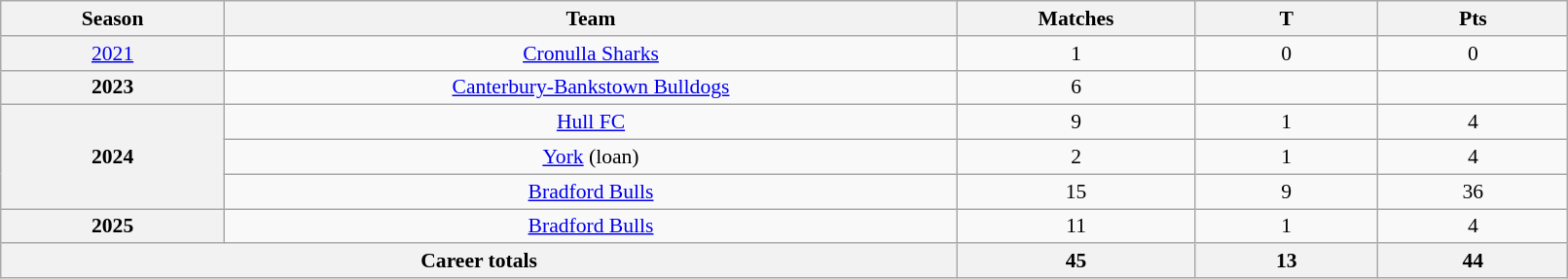<table class="wikitable sortable"  style="font-size:90%; text-align:center; width:85%;">
<tr>
<th width=2%>Season</th>
<th width=8%>Team</th>
<th width=2%>Matches</th>
<th width=2%>T</th>
<th width=2%>Pts</th>
</tr>
<tr>
<th scope="row" style="text-align:center; font-weight:normal"><a href='#'>2021</a></th>
<td style="text-align:center;"> <a href='#'>Cronulla Sharks</a></td>
<td>1</td>
<td>0</td>
<td>0</td>
</tr>
<tr>
<th style="text-align: center;">2023</th>
<td style="text-align: center;"> <a href='#'>Canterbury-Bankstown Bulldogs</a></td>
<td>6</td>
<td></td>
<td></td>
</tr>
<tr>
<th rowspan="3" style="text-align: center;">2024</th>
<td style="text-align: center;"> <a href='#'>Hull FC</a></td>
<td>9</td>
<td>1</td>
<td>4</td>
</tr>
<tr>
<td style="text-align: center;">  <a href='#'>York</a> (loan)</td>
<td>2</td>
<td>1</td>
<td>4</td>
</tr>
<tr>
<td style="text-align: center;"> <a href='#'>Bradford Bulls</a></td>
<td>15</td>
<td>9</td>
<td>36</td>
</tr>
<tr>
<th style="text-align: center;">2025</th>
<td style="text-align: center;"> <a href='#'>Bradford Bulls</a></td>
<td>11</td>
<td>1</td>
<td>4</td>
</tr>
<tr class="sortbottom">
<th colspan="2">Career totals</th>
<th>45</th>
<th>13</th>
<th>44</th>
</tr>
</table>
